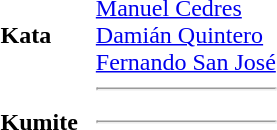<table>
<tr>
<td><strong>Kata</strong></td>
<td></td>
<td></td>
<td><br><a href='#'>Manuel Cedres</a><br><a href='#'>Damián Quintero</a><br><a href='#'>Fernando San José</a><hr></td>
</tr>
<tr>
<td><strong>Kumite</strong></td>
<td></td>
<td></td>
<td><hr></td>
</tr>
</table>
